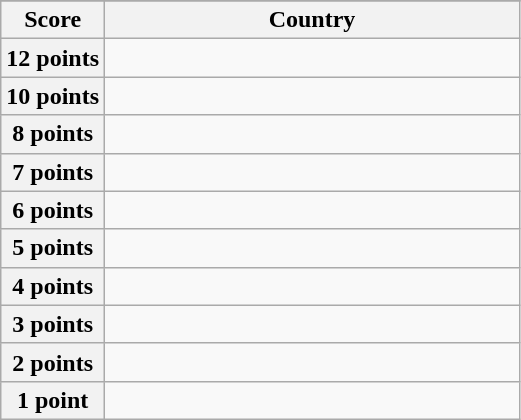<table class="wikitable">
<tr>
</tr>
<tr>
<th scope="col" width="20%">Score</th>
<th scope="col">Country</th>
</tr>
<tr>
<th scope="row">12 points</th>
<td></td>
</tr>
<tr>
<th scope="row">10 points</th>
<td></td>
</tr>
<tr>
<th scope="row">8 points</th>
<td></td>
</tr>
<tr>
<th scope="row">7 points</th>
<td></td>
</tr>
<tr>
<th scope="row">6 points</th>
<td></td>
</tr>
<tr>
<th scope="row">5 points</th>
<td></td>
</tr>
<tr>
<th scope="row">4 points</th>
<td></td>
</tr>
<tr>
<th scope="row">3 points</th>
<td></td>
</tr>
<tr>
<th scope="row">2 points</th>
<td></td>
</tr>
<tr>
<th scope="row">1 point</th>
<td></td>
</tr>
</table>
